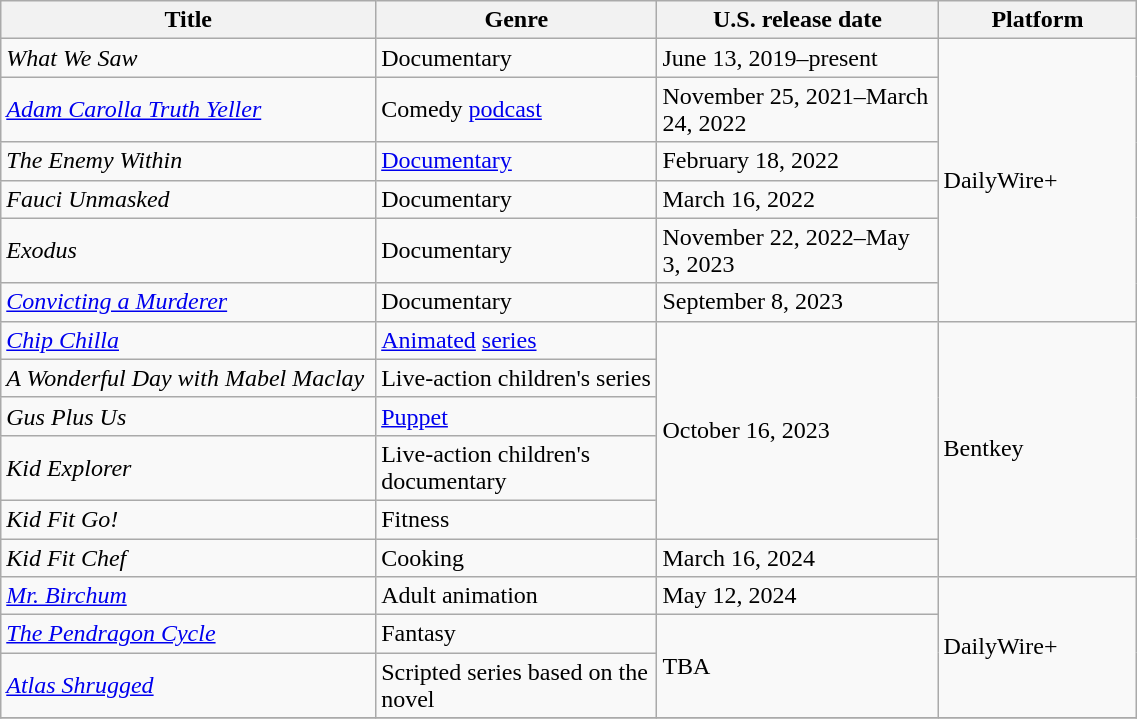<table class="wikitable sortable" style="width:60%;">
<tr>
<th style="width:20%;">Title</th>
<th style="width:15%;">Genre</th>
<th style="width:15%;">U.S. release date</th>
<th style="width:10%;">Platform</th>
</tr>
<tr>
<td><em>What We Saw</em></td>
<td>Documentary</td>
<td>June 13, 2019–present</td>
<td rowspan="6">DailyWire+</td>
</tr>
<tr>
<td><em><a href='#'>Adam Carolla Truth Yeller</a></em></td>
<td>Comedy <a href='#'>podcast</a></td>
<td>November 25, 2021–March 24, 2022</td>
</tr>
<tr>
<td><em>The Enemy Within</em></td>
<td><a href='#'>Documentary</a></td>
<td>February 18, 2022</td>
</tr>
<tr>
<td><em>Fauci Unmasked</em></td>
<td>Documentary</td>
<td>March 16, 2022</td>
</tr>
<tr>
<td><em>Exodus</em></td>
<td>Documentary</td>
<td>November 22, 2022–May 3, 2023</td>
</tr>
<tr>
<td><em><a href='#'>Convicting a Murderer</a></em></td>
<td>Documentary</td>
<td>September 8, 2023</td>
</tr>
<tr>
<td><em><a href='#'>Chip Chilla</a></em></td>
<td><a href='#'>Animated</a> <a href='#'>series</a></td>
<td rowspan="5">October 16, 2023</td>
<td rowspan="6">Bentkey</td>
</tr>
<tr>
<td><em>A Wonderful Day with Mabel Maclay</em></td>
<td>Live-action children's series</td>
</tr>
<tr>
<td><em>Gus Plus Us</em></td>
<td><a href='#'>Puppet</a></td>
</tr>
<tr>
<td><em>Kid Explorer</em></td>
<td>Live-action children's documentary</td>
</tr>
<tr>
<td><em>Kid Fit Go!</em></td>
<td>Fitness</td>
</tr>
<tr>
<td><em>Kid Fit Chef</em></td>
<td>Cooking</td>
<td>March 16, 2024</td>
</tr>
<tr>
<td><em><a href='#'>Mr. Birchum</a></em></td>
<td>Adult animation</td>
<td>May 12, 2024</td>
<td rowspan="3">DailyWire+</td>
</tr>
<tr>
<td><em><a href='#'>The Pendragon Cycle</a></em></td>
<td>Fantasy</td>
<td rowspan="2">TBA</td>
</tr>
<tr>
<td><em><a href='#'>Atlas Shrugged</a></em></td>
<td>Scripted series based on the novel</td>
</tr>
<tr>
</tr>
</table>
